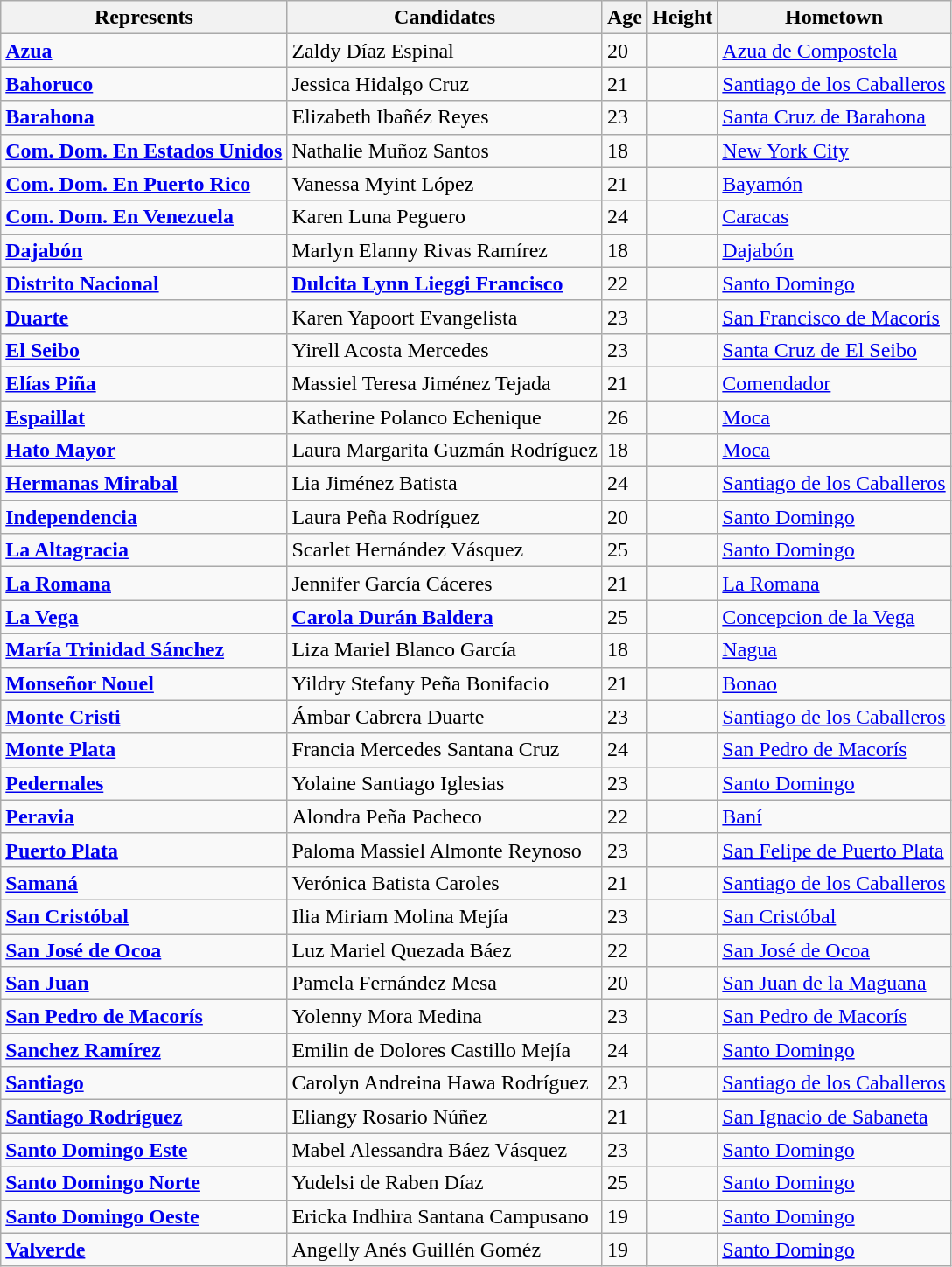<table class="sortable wikitable">
<tr>
<th>Represents</th>
<th>Candidates</th>
<th>Age</th>
<th>Height</th>
<th>Hometown</th>
</tr>
<tr>
<td><strong><a href='#'>Azua</a></strong></td>
<td>Zaldy Díaz Espinal</td>
<td>20</td>
<td></td>
<td><a href='#'>Azua de Compostela</a></td>
</tr>
<tr>
<td><strong><a href='#'>Bahoruco</a></strong></td>
<td>Jessica Hidalgo Cruz</td>
<td>21</td>
<td></td>
<td><a href='#'>Santiago de los Caballeros</a></td>
</tr>
<tr>
<td><strong><a href='#'>Barahona</a></strong></td>
<td>Elizabeth Ibañéz Reyes</td>
<td>23</td>
<td></td>
<td><a href='#'>Santa Cruz de Barahona</a></td>
</tr>
<tr>
<td><strong><a href='#'>Com. Dom. En Estados Unidos</a></strong></td>
<td>Nathalie Muñoz Santos</td>
<td>18</td>
<td></td>
<td><a href='#'>New York City</a></td>
</tr>
<tr>
<td><strong><a href='#'>Com. Dom. En Puerto Rico</a></strong></td>
<td>Vanessa Myint López</td>
<td>21</td>
<td></td>
<td><a href='#'>Bayamón</a></td>
</tr>
<tr>
<td><strong><a href='#'>Com. Dom. En Venezuela</a></strong></td>
<td>Karen Luna Peguero</td>
<td>24</td>
<td></td>
<td><a href='#'>Caracas</a></td>
</tr>
<tr>
<td><strong><a href='#'>Dajabón</a></strong></td>
<td>Marlyn Elanny Rivas Ramírez</td>
<td>18</td>
<td></td>
<td><a href='#'>Dajabón</a></td>
</tr>
<tr>
<td><strong><a href='#'>Distrito Nacional</a></strong></td>
<td><strong><a href='#'>Dulcita Lynn Lieggi Francisco</a></strong></td>
<td>22</td>
<td></td>
<td><a href='#'>Santo Domingo</a></td>
</tr>
<tr>
<td><strong><a href='#'>Duarte</a></strong></td>
<td>Karen Yapoort Evangelista</td>
<td>23</td>
<td></td>
<td><a href='#'>San Francisco de Macorís</a></td>
</tr>
<tr>
<td><strong><a href='#'>El Seibo</a></strong></td>
<td>Yirell Acosta Mercedes</td>
<td>23</td>
<td></td>
<td><a href='#'>Santa Cruz de El Seibo</a></td>
</tr>
<tr>
<td><strong><a href='#'>Elías Piña</a></strong></td>
<td>Massiel Teresa Jiménez Tejada</td>
<td>21</td>
<td></td>
<td><a href='#'>Comendador</a></td>
</tr>
<tr>
<td><strong><a href='#'>Espaillat</a></strong></td>
<td>Katherine Polanco Echenique</td>
<td>26</td>
<td></td>
<td><a href='#'>Moca</a></td>
</tr>
<tr>
<td><strong><a href='#'>Hato Mayor</a></strong></td>
<td>Laura Margarita Guzmán Rodríguez</td>
<td>18</td>
<td></td>
<td><a href='#'>Moca</a></td>
</tr>
<tr>
<td><strong><a href='#'>Hermanas Mirabal</a></strong></td>
<td>Lia Jiménez Batista</td>
<td>24</td>
<td></td>
<td><a href='#'>Santiago de los Caballeros</a></td>
</tr>
<tr>
<td><strong><a href='#'>Independencia</a></strong></td>
<td>Laura Peña Rodríguez</td>
<td>20</td>
<td></td>
<td><a href='#'>Santo Domingo</a></td>
</tr>
<tr>
<td><strong><a href='#'>La Altagracia</a></strong></td>
<td>Scarlet Hernández Vásquez</td>
<td>25</td>
<td></td>
<td><a href='#'>Santo Domingo</a></td>
</tr>
<tr>
<td><strong><a href='#'>La Romana</a></strong></td>
<td>Jennifer García Cáceres</td>
<td>21</td>
<td></td>
<td><a href='#'>La Romana</a></td>
</tr>
<tr>
<td><strong><a href='#'>La Vega</a></strong></td>
<td><strong><a href='#'>Carola Durán Baldera</a></strong></td>
<td>25</td>
<td></td>
<td><a href='#'>Concepcion de la Vega</a></td>
</tr>
<tr>
<td><strong><a href='#'>María Trinidad Sánchez</a></strong></td>
<td>Liza Mariel Blanco García</td>
<td>18</td>
<td></td>
<td><a href='#'>Nagua</a></td>
</tr>
<tr>
<td><strong><a href='#'>Monseñor Nouel</a></strong></td>
<td>Yildry Stefany Peña Bonifacio</td>
<td>21</td>
<td></td>
<td><a href='#'>Bonao</a></td>
</tr>
<tr>
<td><strong><a href='#'>Monte Cristi</a></strong></td>
<td>Ámbar Cabrera Duarte</td>
<td>23</td>
<td></td>
<td><a href='#'>Santiago de los Caballeros</a></td>
</tr>
<tr>
<td><strong><a href='#'>Monte Plata</a></strong></td>
<td>Francia Mercedes Santana Cruz</td>
<td>24</td>
<td></td>
<td><a href='#'>San Pedro de Macorís</a></td>
</tr>
<tr>
<td><strong><a href='#'>Pedernales</a></strong></td>
<td>Yolaine Santiago Iglesias</td>
<td>23</td>
<td></td>
<td><a href='#'>Santo Domingo</a></td>
</tr>
<tr>
<td><strong><a href='#'>Peravia</a></strong></td>
<td>Alondra Peña Pacheco</td>
<td>22</td>
<td></td>
<td><a href='#'>Baní</a></td>
</tr>
<tr>
<td><strong><a href='#'>Puerto Plata</a></strong></td>
<td>Paloma Massiel Almonte Reynoso</td>
<td>23</td>
<td></td>
<td><a href='#'>San Felipe de Puerto Plata</a></td>
</tr>
<tr>
<td><strong><a href='#'>Samaná</a></strong></td>
<td>Verónica Batista Caroles</td>
<td>21</td>
<td></td>
<td><a href='#'>Santiago de los Caballeros</a></td>
</tr>
<tr>
<td><strong><a href='#'>San Cristóbal</a></strong></td>
<td>Ilia Miriam Molina Mejía</td>
<td>23</td>
<td></td>
<td><a href='#'>San Cristóbal</a></td>
</tr>
<tr>
<td><strong><a href='#'>San José de Ocoa</a></strong></td>
<td>Luz Mariel Quezada Báez</td>
<td>22</td>
<td></td>
<td><a href='#'>San José de Ocoa</a></td>
</tr>
<tr>
<td><strong><a href='#'>San Juan</a></strong></td>
<td>Pamela Fernández Mesa</td>
<td>20</td>
<td></td>
<td><a href='#'>San Juan de la Maguana</a></td>
</tr>
<tr>
<td><strong><a href='#'>San Pedro de Macorís</a></strong></td>
<td>Yolenny Mora Medina</td>
<td>23</td>
<td></td>
<td><a href='#'>San Pedro de Macorís</a></td>
</tr>
<tr>
<td><strong><a href='#'>Sanchez Ramírez</a></strong></td>
<td>Emilin de Dolores Castillo Mejía</td>
<td>24</td>
<td></td>
<td><a href='#'>Santo Domingo</a></td>
</tr>
<tr>
<td><strong><a href='#'>Santiago</a></strong></td>
<td>Carolyn Andreina Hawa Rodríguez</td>
<td>23</td>
<td></td>
<td><a href='#'>Santiago de los Caballeros</a></td>
</tr>
<tr>
<td><strong><a href='#'>Santiago Rodríguez</a></strong></td>
<td>Eliangy Rosario Núñez</td>
<td>21</td>
<td></td>
<td><a href='#'>San Ignacio de Sabaneta</a></td>
</tr>
<tr>
<td><strong><a href='#'>Santo Domingo Este</a></strong></td>
<td>Mabel Alessandra Báez Vásquez</td>
<td>23</td>
<td></td>
<td><a href='#'>Santo Domingo</a></td>
</tr>
<tr>
<td><strong><a href='#'>Santo Domingo Norte</a></strong></td>
<td>Yudelsi de Raben Díaz</td>
<td>25</td>
<td></td>
<td><a href='#'>Santo Domingo</a></td>
</tr>
<tr>
<td><strong><a href='#'>Santo Domingo Oeste</a></strong></td>
<td>Ericka Indhira Santana Campusano</td>
<td>19</td>
<td></td>
<td><a href='#'>Santo Domingo</a></td>
</tr>
<tr>
<td><strong><a href='#'>Valverde</a></strong></td>
<td>Angelly Anés Guillén Goméz</td>
<td>19</td>
<td></td>
<td><a href='#'>Santo Domingo</a></td>
</tr>
</table>
